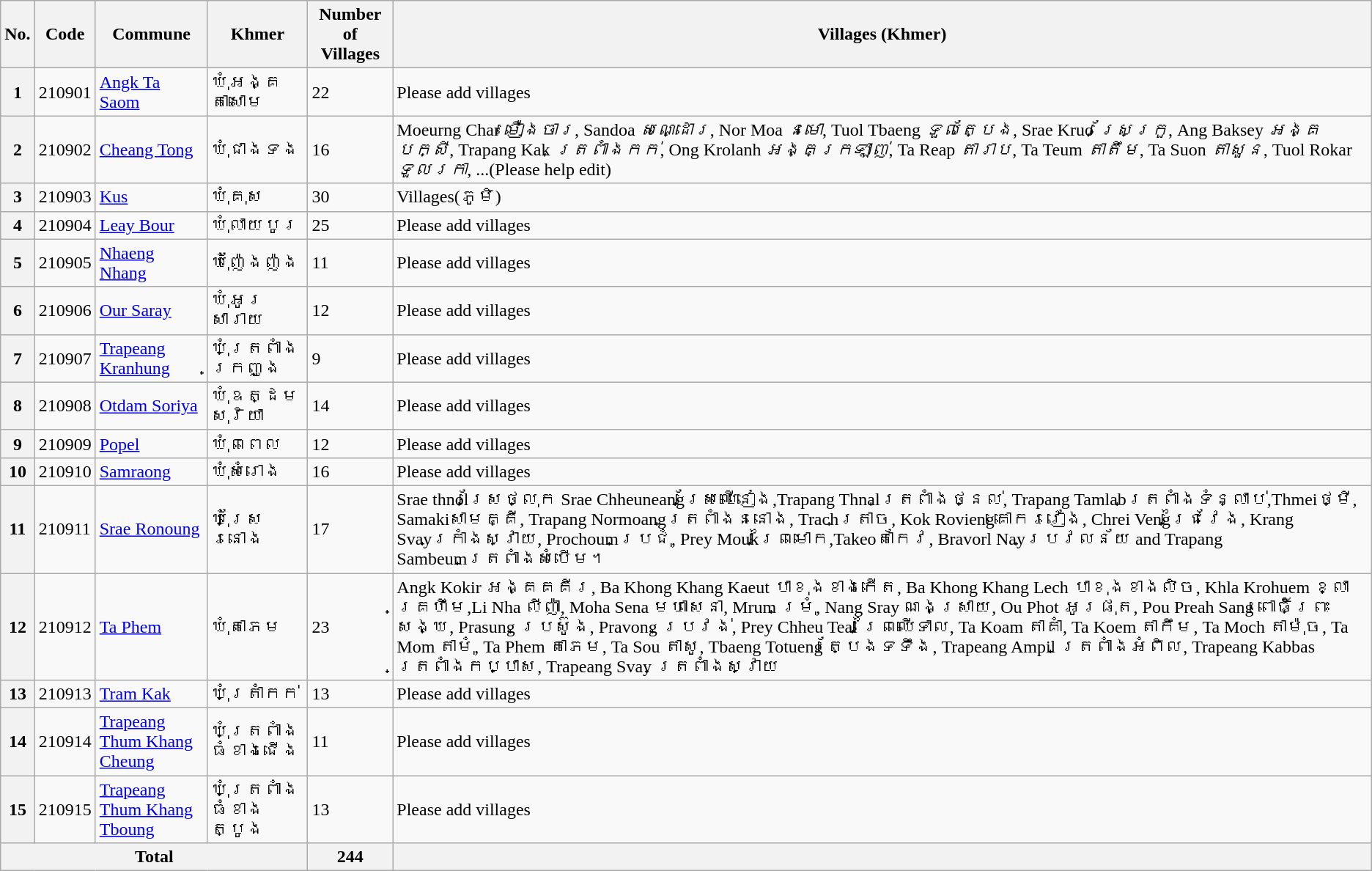<table class="wikitable sortable mw-collapsible">
<tr>
<th>No.</th>
<th>Code</th>
<th>Commune</th>
<th>Khmer</th>
<th>Number of Villages</th>
<th>Villages (Khmer)</th>
</tr>
<tr>
<th>1</th>
<td>210901</td>
<td><a href='#'>Angk Ta Saom</a></td>
<td>ឃុំអង្គតាសោម</td>
<td>22</td>
<td>Please add villages</td>
</tr>
<tr>
<th>2</th>
<td>210902</td>
<td><a href='#'>Cheang Tong</a></td>
<td>ឃុំជាងទង</td>
<td>16</td>
<td>Moeurng Char <em>មឿងចារ</em>, Sandoa <em>សណ្ដោរ</em>, Nor Moa <em>នមោ</em>, Tuol Tbaeng <em>ទួលត្បែង</em>, Srae Kruo <em>ស្រែក្រួ</em>, Ang Baksey <em>អង្គបក្សី</em>, Trapang Kak <em>ត្រពាំងកក់</em>, Ong Krolanh <em>អង្គក្រឡាញ់</em>, Ta Reap <em>តារាប</em>, Ta Teum <em>តាតឹម</em>, Ta Suon <em>តាសួន</em>, Tuol Rokar <em>ទួលរកា</em>, ...(Please help edit)</td>
</tr>
<tr>
<th>3</th>
<td>210903</td>
<td><a href='#'>Kus</a></td>
<td>ឃុំគុស</td>
<td>30</td>
<td>Villages(ភូមិ)</td>
</tr>
<tr>
<th>4</th>
<td>210904</td>
<td><a href='#'>Leay Bour</a></td>
<td>ឃុំលាយបូរ</td>
<td>25</td>
<td>Please add villages</td>
</tr>
<tr>
<th>5</th>
<td>210905</td>
<td><a href='#'>Nhaeng Nhang</a></td>
<td>ឃុំញ៉ែងញ៉ង</td>
<td>11</td>
<td>Please add villages</td>
</tr>
<tr>
<th>6</th>
<td>210906</td>
<td><a href='#'>Our Saray</a></td>
<td>ឃុំអូរសារាយ</td>
<td>12</td>
<td>Please add villages</td>
</tr>
<tr>
<th>7</th>
<td>210907</td>
<td><a href='#'>Trapeang Kranhung</a></td>
<td>ឃុំត្រពាំងក្រញូង</td>
<td>9</td>
<td>Please add villages</td>
</tr>
<tr>
<th>8</th>
<td>210908</td>
<td><a href='#'>Otdam Soriya</a></td>
<td>ឃុំឧត្ដមសុរិយា</td>
<td>14</td>
<td>Please add villages</td>
</tr>
<tr>
<th>9</th>
<td>210909</td>
<td><a href='#'>Popel</a></td>
<td>ឃុំពពេល</td>
<td>12</td>
<td>Please add villages</td>
</tr>
<tr>
<th>10</th>
<td>210910</td>
<td><a href='#'>Samraong</a></td>
<td>ឃុំសំរោង</td>
<td>16</td>
<td>Please add villages</td>
</tr>
<tr>
<th>11</th>
<td>210911</td>
<td><a href='#'>Srae Ronoung</a></td>
<td>ឃុំស្រែរនោង</td>
<td>17</td>
<td>Srae thnolស្រែថ្លុក Srae Chheuneangស្រែឈើនៀង,Trapang Thnalត្រពាំងថ្នល់, Trapang Tamlabត្រពាំងទំន្លាប់,Thmeiថ្មី, Samakiសាមគ្គី, Trapang Normoangត្រពាំងននោង, Trachត្រាច, Kok Roviengគោករវៀង, Chrei Vengជ្រៃវែង, Krang Svayក្រាំងស្វាយ, Prochoumប្រជុំ, Prey Moukព្រៃមោក,Takeoតាកែវ, Bravorl Nayប្រវលន័យ and Trapang Sambeumត្រពាំងសំបើម។</td>
</tr>
<tr>
<th>12</th>
<td>210912</td>
<td><a href='#'>Ta Phem</a></td>
<td>ឃុំតាភេម</td>
<td>23</td>
<td>Angk Kokir អង្គគគីរ, Ba Khong Khang Kaeut បាខុងខាងកើត, Ba Khong Khang Lech	បាខុងខាងលិច, Khla Krohuem ខ្លាគ្រហឹម,Li Nha	លីញ៉ា, Moha Sena	មហាសេនា, Mrum	ម្រុំ, Nang Sray	ណងស្រាយ, Ou Phot អូរផុត, Pou Preah Sang	ពោធិ៍ព្រះសង្ឃ, Prasung	ប្រស៊ូង, Pravong	ប្រវង់, Prey Chheu Teal	ព្រៃឈើទាល, Ta Koam	តាគាំ, Ta Koem	តាកឹម, Ta Moch	តាម៉ុច, Ta Mom	តាមុំ, Ta Phem តាភេម, Ta Sou	តាសូ, Tbaeng Totueng	ត្បែងទទឹង, Trapeang Ampil	ត្រពាំងអំពិល, Trapeang Kabbas	ត្រពាំងកប្បាស, Trapeang Svay	ត្រពាំងស្វាយ</td>
</tr>
<tr>
<th>13</th>
<td>210913</td>
<td><a href='#'>Tram Kak</a></td>
<td>ឃុំត្រាំកក់</td>
<td>13</td>
<td>Please add villages</td>
</tr>
<tr>
<th>14</th>
<td>210914</td>
<td><a href='#'>Trapeang Thum Khang Cheung</a></td>
<td>ឃុំត្រពាំងធំខាងជើង</td>
<td>11</td>
<td>Please add villages</td>
</tr>
<tr>
<th>15</th>
<td>210915</td>
<td><a href='#'>Trapeang Thum Khang Tboung</a></td>
<td>ឃុំត្រពាំងធំខាងត្បូង</td>
<td>13</td>
<td>Please add villages</td>
</tr>
<tr>
<th colspan="4">Total</th>
<th>244</th>
<th></th>
</tr>
</table>
